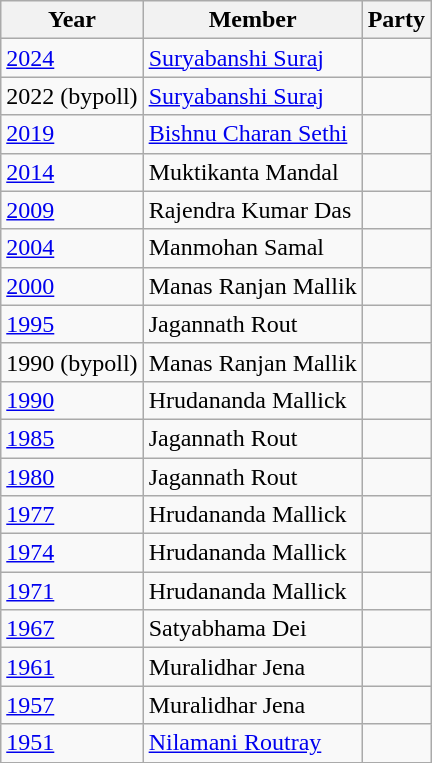<table class="wikitable sortable">
<tr>
<th>Year</th>
<th>Member</th>
<th colspan=2>Party</th>
</tr>
<tr>
<td><a href='#'>2024</a></td>
<td><a href='#'>Suryabanshi Suraj</a></td>
<td></td>
</tr>
<tr>
<td>2022 (bypoll)</td>
<td><a href='#'>Suryabanshi Suraj</a></td>
<td></td>
</tr>
<tr>
<td><a href='#'>2019</a></td>
<td><a href='#'>Bishnu Charan Sethi</a></td>
<td></td>
</tr>
<tr>
<td><a href='#'>2014</a></td>
<td>Muktikanta Mandal</td>
<td></td>
</tr>
<tr>
<td><a href='#'>2009</a></td>
<td>Rajendra Kumar Das</td>
<td></td>
</tr>
<tr>
<td><a href='#'>2004</a></td>
<td>Manmohan Samal</td>
<td></td>
</tr>
<tr>
<td><a href='#'>2000</a></td>
<td>Manas Ranjan Mallik</td>
<td></td>
</tr>
<tr>
<td><a href='#'>1995</a></td>
<td>Jagannath Rout</td>
<td></td>
</tr>
<tr>
<td>1990 (bypoll)</td>
<td>Manas Ranjan Mallik</td>
<td></td>
</tr>
<tr>
<td><a href='#'>1990</a></td>
<td>Hrudananda Mallick</td>
<td></td>
</tr>
<tr>
<td><a href='#'>1985</a></td>
<td>Jagannath Rout</td>
<td></td>
</tr>
<tr>
<td><a href='#'>1980</a></td>
<td>Jagannath Rout</td>
<td></td>
</tr>
<tr>
<td><a href='#'>1977</a></td>
<td>Hrudananda Mallick</td>
<td></td>
</tr>
<tr>
<td><a href='#'>1974</a></td>
<td>Hrudananda Mallick</td>
<td></td>
</tr>
<tr>
<td><a href='#'>1971</a></td>
<td>Hrudananda Mallick</td>
<td></td>
</tr>
<tr>
<td><a href='#'>1967</a></td>
<td>Satyabhama Dei</td>
<td></td>
</tr>
<tr>
<td><a href='#'>1961</a></td>
<td>Muralidhar Jena</td>
<td></td>
</tr>
<tr>
<td><a href='#'>1957</a></td>
<td>Muralidhar Jena</td>
<td></td>
</tr>
<tr>
<td><a href='#'>1951</a></td>
<td><a href='#'>Nilamani Routray</a></td>
<td></td>
</tr>
<tr>
</tr>
</table>
